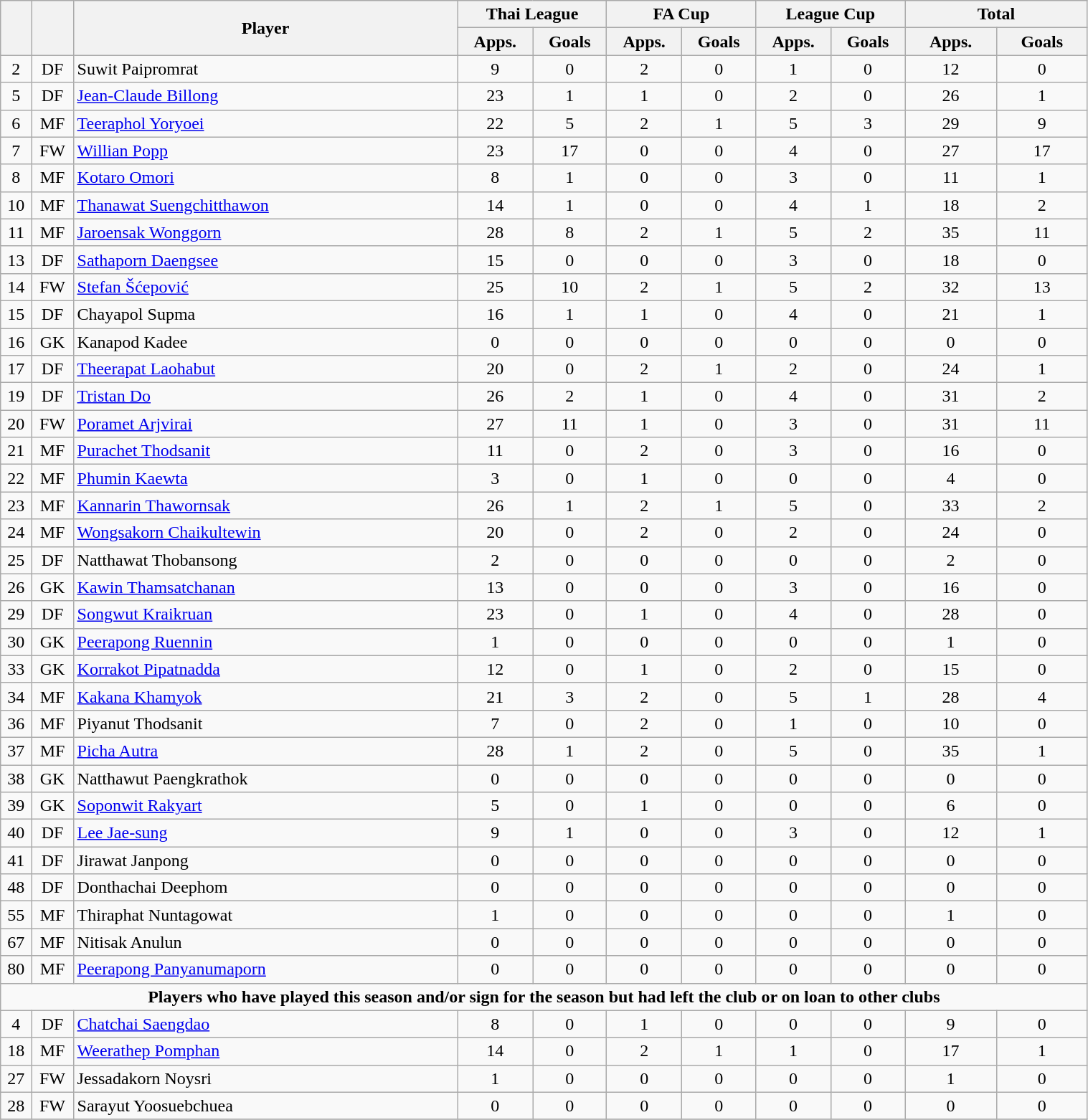<table class="wikitable" style="text-align:center; font-size:100%; width:80%;">
<tr>
<th rowspan=2></th>
<th rowspan=2></th>
<th rowspan=2 width="350">Player</th>
<th colspan=2 width="105">Thai League</th>
<th colspan=2 width="105">FA Cup</th>
<th colspan=2 width="105">League Cup</th>
<th colspan=2 width="130">Total</th>
</tr>
<tr>
<th>Apps.</th>
<th>Goals</th>
<th>Apps.</th>
<th>Goals</th>
<th>Apps.</th>
<th>Goals</th>
<th>Apps.</th>
<th>Goals</th>
</tr>
<tr>
<td>2</td>
<td>DF</td>
<td align="left"> Suwit Paipromrat</td>
<td>9</td>
<td>0</td>
<td>2</td>
<td>0</td>
<td>1</td>
<td>0</td>
<td>12</td>
<td>0</td>
</tr>
<tr>
<td>5</td>
<td>DF</td>
<td align="left"> <a href='#'>Jean-Claude Billong</a></td>
<td>23</td>
<td>1</td>
<td>1</td>
<td>0</td>
<td>2</td>
<td>0</td>
<td>26</td>
<td>1</td>
</tr>
<tr>
<td>6</td>
<td>MF</td>
<td align="left"> <a href='#'>Teeraphol Yoryoei</a></td>
<td>22</td>
<td>5</td>
<td>2</td>
<td>1</td>
<td>5</td>
<td>3</td>
<td>29</td>
<td>9</td>
</tr>
<tr>
<td>7</td>
<td>FW</td>
<td align="left"> <a href='#'>Willian Popp</a></td>
<td>23</td>
<td>17</td>
<td>0</td>
<td>0</td>
<td>4</td>
<td>0</td>
<td>27</td>
<td>17</td>
</tr>
<tr>
<td>8</td>
<td>MF</td>
<td align="left"> <a href='#'>Kotaro Omori</a></td>
<td>8</td>
<td>1</td>
<td>0</td>
<td>0</td>
<td>3</td>
<td>0</td>
<td>11</td>
<td>1</td>
</tr>
<tr>
<td>10</td>
<td>MF</td>
<td align="left"> <a href='#'>Thanawat Suengchitthawon</a></td>
<td>14</td>
<td>1</td>
<td>0</td>
<td>0</td>
<td>4</td>
<td>1</td>
<td>18</td>
<td>2</td>
</tr>
<tr>
<td>11</td>
<td>MF</td>
<td align="left"> <a href='#'>Jaroensak Wonggorn</a></td>
<td>28</td>
<td>8</td>
<td>2</td>
<td>1</td>
<td>5</td>
<td>2</td>
<td>35</td>
<td>11</td>
</tr>
<tr>
<td>13</td>
<td>DF</td>
<td align="left"> <a href='#'>Sathaporn Daengsee</a></td>
<td>15</td>
<td>0</td>
<td>0</td>
<td>0</td>
<td>3</td>
<td>0</td>
<td>18</td>
<td>0</td>
</tr>
<tr>
<td>14</td>
<td>FW</td>
<td align="left"> <a href='#'>Stefan Šćepović</a></td>
<td>25</td>
<td>10</td>
<td>2</td>
<td>1</td>
<td>5</td>
<td>2</td>
<td>32</td>
<td>13</td>
</tr>
<tr>
<td>15</td>
<td>DF</td>
<td align="left"> Chayapol Supma</td>
<td>16</td>
<td>1</td>
<td>1</td>
<td>0</td>
<td>4</td>
<td>0</td>
<td>21</td>
<td>1</td>
</tr>
<tr>
<td>16</td>
<td>GK</td>
<td align="left"> Kanapod Kadee</td>
<td>0</td>
<td>0</td>
<td>0</td>
<td>0</td>
<td>0</td>
<td>0</td>
<td>0</td>
<td>0</td>
</tr>
<tr>
<td>17</td>
<td>DF</td>
<td align="left"> <a href='#'>Theerapat Laohabut</a></td>
<td>20</td>
<td>0</td>
<td>2</td>
<td>1</td>
<td>2</td>
<td>0</td>
<td>24</td>
<td>1</td>
</tr>
<tr>
<td>19</td>
<td>DF</td>
<td align="left"> <a href='#'>Tristan Do</a></td>
<td>26</td>
<td>2</td>
<td>1</td>
<td>0</td>
<td>4</td>
<td>0</td>
<td>31</td>
<td>2</td>
</tr>
<tr>
<td>20</td>
<td>FW</td>
<td align="left"> <a href='#'>Poramet Arjvirai</a></td>
<td>27</td>
<td>11</td>
<td>1</td>
<td>0</td>
<td>3</td>
<td>0</td>
<td>31</td>
<td>11</td>
</tr>
<tr>
<td>21</td>
<td>MF</td>
<td align="left"> <a href='#'>Purachet Thodsanit</a></td>
<td>11</td>
<td>0</td>
<td>2</td>
<td>0</td>
<td>3</td>
<td>0</td>
<td>16</td>
<td>0</td>
</tr>
<tr>
<td>22</td>
<td>MF</td>
<td align="left"> <a href='#'>Phumin Kaewta</a></td>
<td>3</td>
<td>0</td>
<td>1</td>
<td>0</td>
<td>0</td>
<td>0</td>
<td>4</td>
<td>0</td>
</tr>
<tr>
<td>23</td>
<td>MF</td>
<td align="left"> <a href='#'>Kannarin Thawornsak</a></td>
<td>26</td>
<td>1</td>
<td>2</td>
<td>1</td>
<td>5</td>
<td>0</td>
<td>33</td>
<td>2</td>
</tr>
<tr>
<td>24</td>
<td>MF</td>
<td align="left"> <a href='#'>Wongsakorn Chaikultewin</a></td>
<td>20</td>
<td>0</td>
<td>2</td>
<td>0</td>
<td>2</td>
<td>0</td>
<td>24</td>
<td>0</td>
</tr>
<tr>
<td>25</td>
<td>DF</td>
<td align="left"> Natthawat Thobansong</td>
<td>2</td>
<td>0</td>
<td>0</td>
<td>0</td>
<td>0</td>
<td>0</td>
<td>2</td>
<td>0</td>
</tr>
<tr>
<td>26</td>
<td>GK</td>
<td align="left"> <a href='#'>Kawin Thamsatchanan</a></td>
<td>13</td>
<td>0</td>
<td>0</td>
<td>0</td>
<td>3</td>
<td>0</td>
<td>16</td>
<td>0</td>
</tr>
<tr>
<td>29</td>
<td>DF</td>
<td align="left"> <a href='#'>Songwut Kraikruan</a></td>
<td>23</td>
<td>0</td>
<td>1</td>
<td>0</td>
<td>4</td>
<td>0</td>
<td>28</td>
<td>0</td>
</tr>
<tr>
<td>30</td>
<td>GK</td>
<td align="left"> <a href='#'>Peerapong Ruennin</a></td>
<td>1</td>
<td>0</td>
<td>0</td>
<td>0</td>
<td>0</td>
<td>0</td>
<td>1</td>
<td>0</td>
</tr>
<tr>
<td>33</td>
<td>GK</td>
<td align="left"> <a href='#'>Korrakot Pipatnadda</a></td>
<td>12</td>
<td>0</td>
<td>1</td>
<td>0</td>
<td>2</td>
<td>0</td>
<td>15</td>
<td>0</td>
</tr>
<tr>
<td>34</td>
<td>MF</td>
<td align="left"> <a href='#'>Kakana Khamyok</a></td>
<td>21</td>
<td>3</td>
<td>2</td>
<td>0</td>
<td>5</td>
<td>1</td>
<td>28</td>
<td>4</td>
</tr>
<tr>
<td>36</td>
<td>MF</td>
<td align="left"> Piyanut Thodsanit</td>
<td>7</td>
<td>0</td>
<td>2</td>
<td>0</td>
<td>1</td>
<td>0</td>
<td>10</td>
<td>0</td>
</tr>
<tr>
<td>37</td>
<td>MF</td>
<td align="left"> <a href='#'>Picha Autra</a></td>
<td>28</td>
<td>1</td>
<td>2</td>
<td>0</td>
<td>5</td>
<td>0</td>
<td>35</td>
<td>1</td>
</tr>
<tr>
<td>38</td>
<td>GK</td>
<td align="left"> Natthawut Paengkrathok</td>
<td>0</td>
<td>0</td>
<td>0</td>
<td>0</td>
<td>0</td>
<td>0</td>
<td>0</td>
<td>0</td>
</tr>
<tr>
<td>39</td>
<td>GK</td>
<td align="left"> <a href='#'>Soponwit Rakyart</a></td>
<td>5</td>
<td>0</td>
<td>1</td>
<td>0</td>
<td>0</td>
<td>0</td>
<td>6</td>
<td>0</td>
</tr>
<tr>
<td>40</td>
<td>DF</td>
<td align="left"> <a href='#'>Lee Jae-sung</a></td>
<td>9</td>
<td>1</td>
<td>0</td>
<td>0</td>
<td>3</td>
<td>0</td>
<td>12</td>
<td>1</td>
</tr>
<tr>
<td>41</td>
<td>DF</td>
<td align="left"> Jirawat Janpong</td>
<td>0</td>
<td>0</td>
<td>0</td>
<td>0</td>
<td>0</td>
<td>0</td>
<td>0</td>
<td>0</td>
</tr>
<tr>
<td>48</td>
<td>DF</td>
<td align="left"> Donthachai Deephom</td>
<td>0</td>
<td>0</td>
<td>0</td>
<td>0</td>
<td>0</td>
<td>0</td>
<td>0</td>
<td>0</td>
</tr>
<tr>
<td>55</td>
<td>MF</td>
<td align="left"> Thiraphat Nuntagowat</td>
<td>1</td>
<td>0</td>
<td>0</td>
<td>0</td>
<td>0</td>
<td>0</td>
<td>1</td>
<td>0</td>
</tr>
<tr>
<td>67</td>
<td>MF</td>
<td align="left"> Nitisak Anulun</td>
<td>0</td>
<td>0</td>
<td>0</td>
<td>0</td>
<td>0</td>
<td>0</td>
<td>0</td>
<td>0</td>
</tr>
<tr>
<td>80</td>
<td>MF</td>
<td align="left"> <a href='#'>Peerapong Panyanumaporn</a></td>
<td>0</td>
<td>0</td>
<td>0</td>
<td>0</td>
<td>0</td>
<td>0</td>
<td>0</td>
<td>0</td>
</tr>
<tr>
<td colspan="17"><strong>Players who have played this season and/or sign for the season but had left the club or on loan to other clubs</strong></td>
</tr>
<tr>
<td>4</td>
<td>DF</td>
<td align="left"> <a href='#'>Chatchai Saengdao</a></td>
<td>8</td>
<td>0</td>
<td>1</td>
<td>0</td>
<td>0</td>
<td>0</td>
<td>9</td>
<td>0</td>
</tr>
<tr>
<td>18</td>
<td>MF</td>
<td align="left"> <a href='#'>Weerathep Pomphan</a></td>
<td>14</td>
<td>0</td>
<td>2</td>
<td>1</td>
<td>1</td>
<td>0</td>
<td>17</td>
<td>1</td>
</tr>
<tr>
<td>27</td>
<td>FW</td>
<td align="left"> Jessadakorn Noysri</td>
<td>1</td>
<td>0</td>
<td>0</td>
<td>0</td>
<td>0</td>
<td>0</td>
<td>1</td>
<td>0</td>
</tr>
<tr>
<td>28</td>
<td>FW</td>
<td align="left"> Sarayut Yoosuebchuea</td>
<td>0</td>
<td>0</td>
<td>0</td>
<td>0</td>
<td>0</td>
<td>0</td>
<td>0</td>
<td>0</td>
</tr>
<tr>
</tr>
</table>
